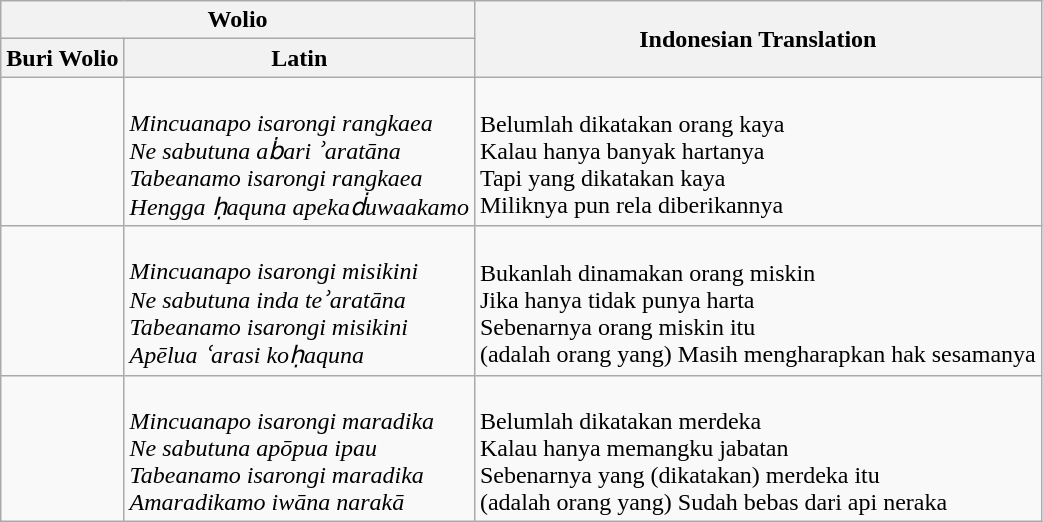<table class="wikitable">
<tr>
<th colspan=2 style="text-align: center">Wolio</th>
<th rowspan=2 style="text-align: center">Indonesian Translation</th>
</tr>
<tr>
<th style="text-align: center">Buri Wolio</th>
<th style="text-align: center">Latin</th>
</tr>
<tr>
<td style="text-align:right"></td>
<td><br><em>Mincuanapo isarongi rangkaea</em><br><em>Ne sabutuna aḃari ʾaratāna</em><br><em>Tabeanamo isarongi rangkaea</em><br><em>Hengga ḥaquna apekaḋuwaakamo</em></td>
<td><br>Belumlah dikatakan orang kaya<br>Kalau hanya banyak hartanya<br>Tapi yang dikatakan kaya<br>Miliknya pun rela diberikannya</td>
</tr>
<tr>
<td style="text-align:right"></td>
<td><br><em>Mincuanapo isarongi misikini</em><br><em>Ne sabutuna inda teʾaratāna</em><br><em>Tabeanamo isarongi misikini</em><br><em>Apēlua ʿarasi koḥaquna</em></td>
<td><br>Bukanlah dinamakan orang miskin<br>Jika hanya tidak punya harta<br>Sebenarnya orang miskin itu<br>(adalah orang yang) Masih mengharapkan hak sesamanya</td>
</tr>
<tr>
<td style="text-align:right"></td>
<td><br><em>Mincuanapo isarongi maradika</em><br><em>Ne sabutuna apōpua ipau</em><br><em>Tabeanamo isarongi maradika</em><br><em>Amaradikamo iwāna narakā</em></td>
<td><br>Belumlah dikatakan merdeka<br>Kalau hanya memangku jabatan<br>Sebenarnya yang (dikatakan) merdeka itu<br>(adalah orang yang) Sudah bebas dari api neraka</td>
</tr>
</table>
